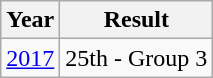<table class="wikitable">
<tr>
<th>Year</th>
<th>Result</th>
</tr>
<tr>
<td> <a href='#'>2017</a></td>
<td>25th - Group 3</td>
</tr>
</table>
